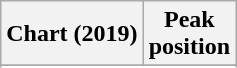<table class="wikitable sortable plainrowheaders" style="text-align:center">
<tr>
<th scope="col">Chart (2019)</th>
<th scope="col">Peak<br>position</th>
</tr>
<tr>
</tr>
<tr>
</tr>
</table>
